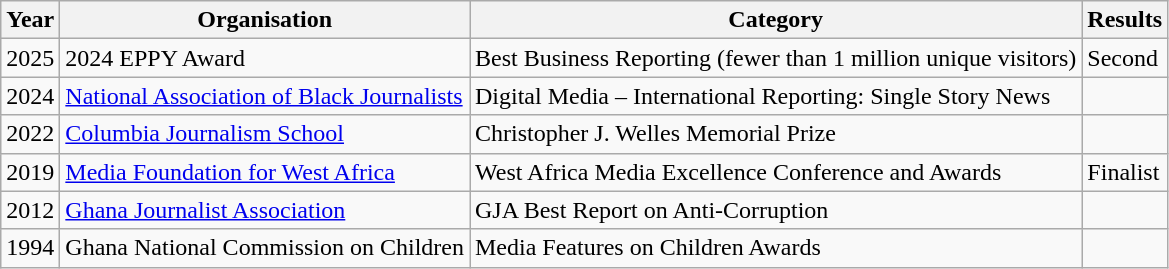<table class="wikitable">
<tr>
<th>Year</th>
<th>Organisation</th>
<th>Category</th>
<th>Results</th>
</tr>
<tr>
<td>2025</td>
<td>2024 EPPY Award</td>
<td>Best Business Reporting (fewer than 1 million unique visitors)</td>
<td>Second</td>
</tr>
<tr>
<td>2024</td>
<td><a href='#'>National Association of Black Journalists</a></td>
<td>Digital Media – International Reporting: Single Story News</td>
<td></td>
</tr>
<tr>
<td>2022</td>
<td><a href='#'>Columbia Journalism School</a></td>
<td>Christopher J. Welles Memorial Prize</td>
<td></td>
</tr>
<tr>
<td>2019</td>
<td><a href='#'>Media Foundation for West Africa</a></td>
<td>West Africa Media Excellence Conference and Awards</td>
<td>Finalist</td>
</tr>
<tr>
<td>2012</td>
<td><a href='#'>Ghana Journalist Association</a></td>
<td>GJA Best Report on Anti-Corruption</td>
<td></td>
</tr>
<tr>
<td>1994</td>
<td>Ghana National Commission on Children</td>
<td>Media Features on Children Awards</td>
<td></td>
</tr>
</table>
